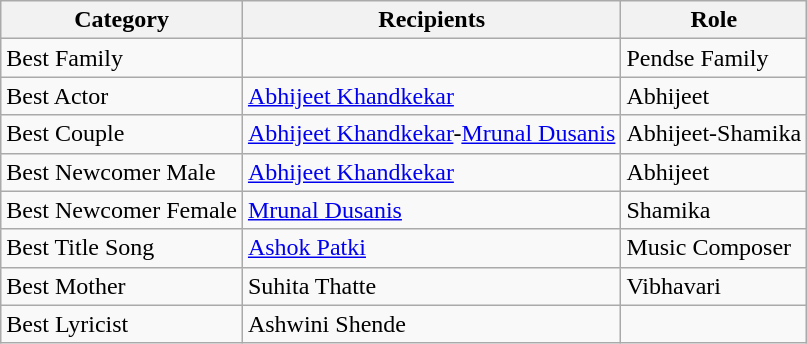<table class="wikitable">
<tr>
<th>Category</th>
<th>Recipients</th>
<th>Role</th>
</tr>
<tr>
<td>Best Family</td>
<td></td>
<td>Pendse Family</td>
</tr>
<tr>
<td>Best Actor</td>
<td><a href='#'>Abhijeet Khandkekar</a></td>
<td>Abhijeet</td>
</tr>
<tr>
<td>Best Couple</td>
<td><a href='#'>Abhijeet Khandkekar</a>-<a href='#'>Mrunal Dusanis</a></td>
<td>Abhijeet-Shamika</td>
</tr>
<tr>
<td>Best Newcomer Male</td>
<td><a href='#'>Abhijeet Khandkekar</a></td>
<td>Abhijeet</td>
</tr>
<tr>
<td>Best Newcomer Female</td>
<td><a href='#'>Mrunal Dusanis</a></td>
<td>Shamika</td>
</tr>
<tr>
<td>Best Title Song</td>
<td><a href='#'>Ashok Patki</a></td>
<td>Music Composer</td>
</tr>
<tr>
<td>Best Mother</td>
<td>Suhita Thatte</td>
<td>Vibhavari</td>
</tr>
<tr>
<td>Best Lyricist</td>
<td>Ashwini Shende</td>
<td></td>
</tr>
</table>
